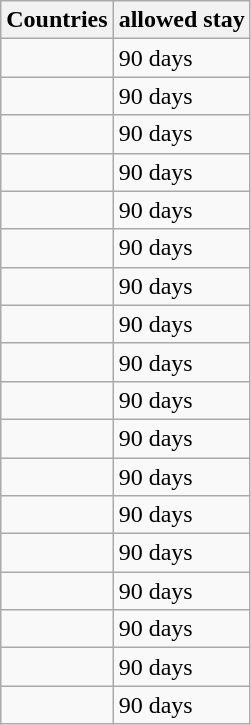<table class="wikitable">
<tr>
<th>Countries</th>
<th>allowed stay</th>
</tr>
<tr>
<td></td>
<td>90 days</td>
</tr>
<tr>
<td></td>
<td>90 days</td>
</tr>
<tr>
<td></td>
<td>90 days</td>
</tr>
<tr>
<td></td>
<td>90 days</td>
</tr>
<tr>
<td></td>
<td>90 days</td>
</tr>
<tr>
<td></td>
<td>90 days</td>
</tr>
<tr>
<td></td>
<td>90 days</td>
</tr>
<tr>
<td></td>
<td>90 days</td>
</tr>
<tr>
<td></td>
<td>90 days</td>
</tr>
<tr>
<td></td>
<td>90 days</td>
</tr>
<tr>
<td></td>
<td>90 days</td>
</tr>
<tr>
<td></td>
<td>90 days</td>
</tr>
<tr>
<td></td>
<td>90 days</td>
</tr>
<tr>
<td></td>
<td>90 days</td>
</tr>
<tr>
<td></td>
<td>90 days</td>
</tr>
<tr>
<td></td>
<td>90 days</td>
</tr>
<tr>
<td></td>
<td>90 days</td>
</tr>
<tr>
<td></td>
<td>90 days</td>
</tr>
</table>
